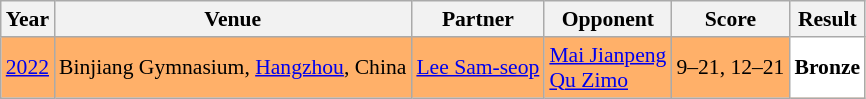<table class="sortable wikitable" style="font-size: 90%;">
<tr>
<th>Year</th>
<th>Venue</th>
<th>Partner</th>
<th>Opponent</th>
<th>Score</th>
<th>Result</th>
</tr>
<tr style="background:#FFB069">
<td align="center"><a href='#'>2022</a></td>
<td align="left">Binjiang Gymnasium, <a href='#'>Hangzhou</a>, China</td>
<td align="left"> <a href='#'>Lee Sam-seop</a></td>
<td align="left"> <a href='#'>Mai Jianpeng</a><br> <a href='#'>Qu Zimo</a></td>
<td align="left">9–21, 12–21</td>
<td style="text-align:left; background:white"> <strong>Bronze</strong></td>
</tr>
</table>
